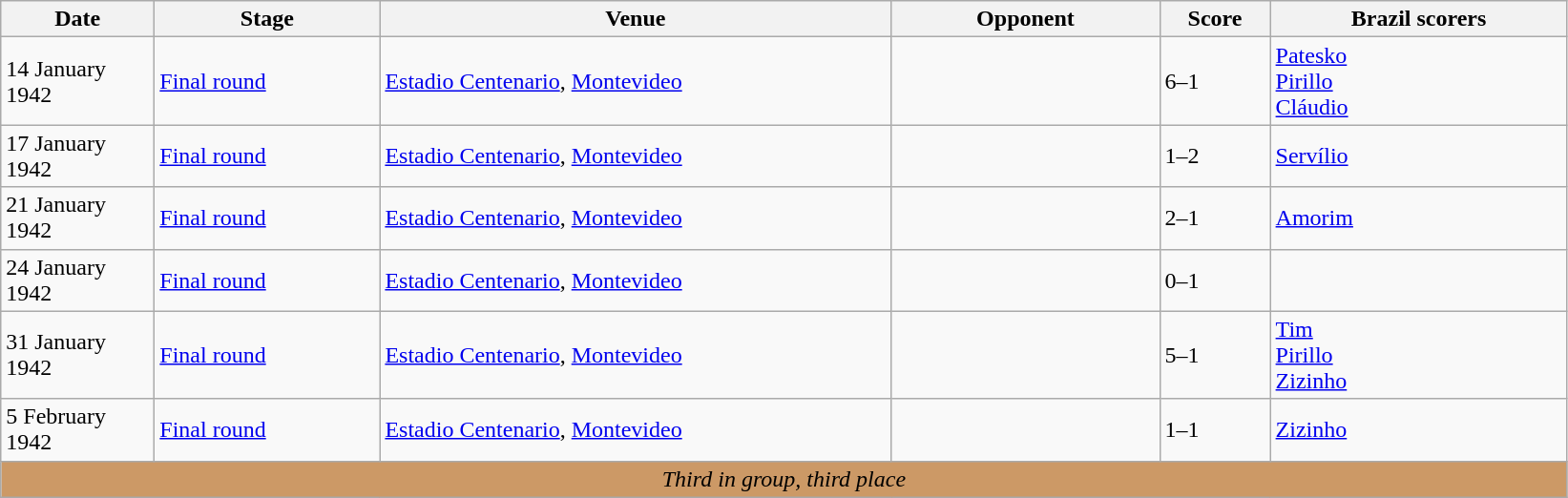<table class="wikitable">
<tr>
<th width=100px>Date</th>
<th width=150px>Stage</th>
<th width=350px>Venue</th>
<th width=180px>Opponent</th>
<th width=70px>Score</th>
<th width=200px>Brazil scorers</th>
</tr>
<tr>
<td>14 January 1942</td>
<td><a href='#'>Final round</a></td>
<td><a href='#'>Estadio Centenario</a>, <a href='#'>Montevideo</a></td>
<td></td>
<td>6–1</td>
<td><a href='#'>Patesko</a>  <br> <a href='#'>Pirillo</a>  <br> <a href='#'>Cláudio</a> </td>
</tr>
<tr>
<td>17 January 1942</td>
<td><a href='#'>Final round</a></td>
<td><a href='#'>Estadio Centenario</a>, <a href='#'>Montevideo</a></td>
<td></td>
<td>1–2</td>
<td><a href='#'>Servílio</a> </td>
</tr>
<tr>
<td>21 January 1942</td>
<td><a href='#'>Final round</a></td>
<td><a href='#'>Estadio Centenario</a>, <a href='#'>Montevideo</a></td>
<td></td>
<td>2–1</td>
<td><a href='#'>Amorim</a> </td>
</tr>
<tr>
<td>24 January 1942</td>
<td><a href='#'>Final round</a></td>
<td><a href='#'>Estadio Centenario</a>, <a href='#'>Montevideo</a></td>
<td></td>
<td>0–1</td>
<td></td>
</tr>
<tr>
<td>31 January 1942</td>
<td><a href='#'>Final round</a></td>
<td><a href='#'>Estadio Centenario</a>, <a href='#'>Montevideo</a></td>
<td></td>
<td>5–1</td>
<td><a href='#'>Tim</a>  <br> <a href='#'>Pirillo</a>  <br> <a href='#'>Zizinho</a> </td>
</tr>
<tr>
<td>5 February 1942</td>
<td><a href='#'>Final round</a></td>
<td><a href='#'>Estadio Centenario</a>, <a href='#'>Montevideo</a></td>
<td></td>
<td>1–1</td>
<td><a href='#'>Zizinho</a> </td>
</tr>
<tr>
<td colspan="6"  style="text-align:center; background:#c96;"><em>Third in group, third place</em></td>
</tr>
</table>
